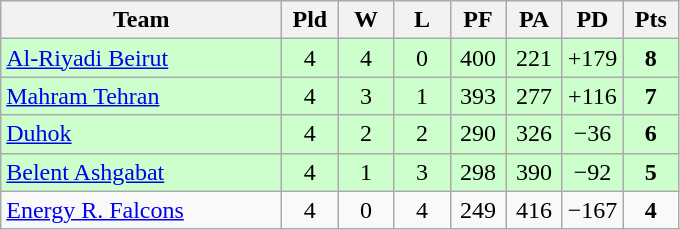<table class=wikitable style="text-align:center">
<tr>
<th width=180>Team</th>
<th width=30>Pld</th>
<th width=30>W</th>
<th width=30>L</th>
<th width=30>PF</th>
<th width=30>PA</th>
<th width=30>PD</th>
<th width=30>Pts</th>
</tr>
<tr align=center bgcolor="#ccffcc">
<td align=left> <a href='#'>Al-Riyadi Beirut</a></td>
<td>4</td>
<td>4</td>
<td>0</td>
<td>400</td>
<td>221</td>
<td>+179</td>
<td><strong>8</strong></td>
</tr>
<tr align=center bgcolor="#ccffcc">
<td align=left> <a href='#'>Mahram Tehran</a></td>
<td>4</td>
<td>3</td>
<td>1</td>
<td>393</td>
<td>277</td>
<td>+116</td>
<td><strong>7</strong></td>
</tr>
<tr align=center bgcolor="#ccffcc">
<td align=left> <a href='#'>Duhok</a></td>
<td>4</td>
<td>2</td>
<td>2</td>
<td>290</td>
<td>326</td>
<td>−36</td>
<td><strong>6</strong></td>
</tr>
<tr align=center bgcolor="#ccffcc">
<td align=left> <a href='#'>Belent Ashgabat</a></td>
<td>4</td>
<td>1</td>
<td>3</td>
<td>298</td>
<td>390</td>
<td>−92</td>
<td><strong>5</strong></td>
</tr>
<tr>
<td align=left> <a href='#'>Energy R. Falcons</a></td>
<td>4</td>
<td>0</td>
<td>4</td>
<td>249</td>
<td>416</td>
<td>−167</td>
<td><strong>4</strong></td>
</tr>
</table>
